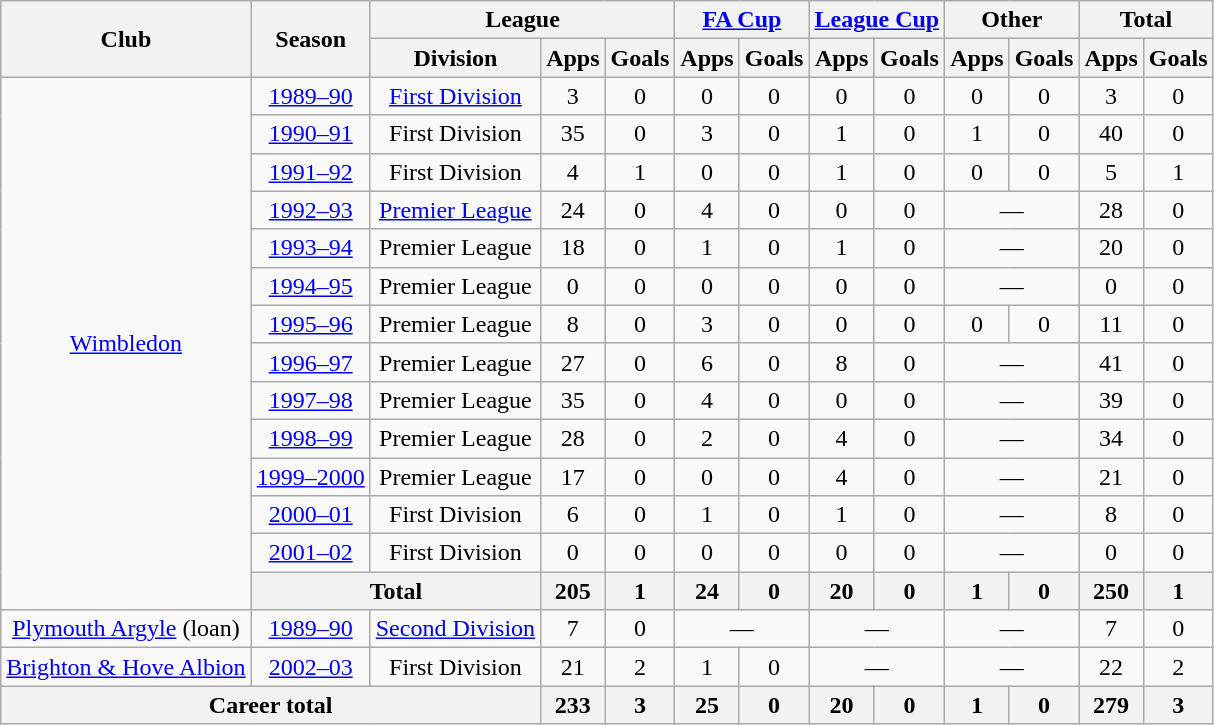<table class="wikitable" style="text-align:center">
<tr>
<th rowspan="2">Club</th>
<th rowspan="2">Season</th>
<th colspan="3">League</th>
<th colspan="2"><a href='#'>FA Cup</a></th>
<th colspan="2"><a href='#'>League Cup</a></th>
<th colspan="2">Other</th>
<th colspan="2">Total</th>
</tr>
<tr>
<th>Division</th>
<th>Apps</th>
<th>Goals</th>
<th>Apps</th>
<th>Goals</th>
<th>Apps</th>
<th>Goals</th>
<th>Apps</th>
<th>Goals</th>
<th>Apps</th>
<th>Goals</th>
</tr>
<tr>
<td rowspan="14"><a href='#'>Wimbledon</a></td>
<td><a href='#'>1989–90</a></td>
<td><a href='#'>First Division</a></td>
<td>3</td>
<td>0</td>
<td>0</td>
<td>0</td>
<td>0</td>
<td>0</td>
<td>0</td>
<td>0</td>
<td>3</td>
<td>0</td>
</tr>
<tr>
<td><a href='#'>1990–91</a></td>
<td>First Division</td>
<td>35</td>
<td>0</td>
<td>3</td>
<td>0</td>
<td>1</td>
<td>0</td>
<td>1</td>
<td>0</td>
<td>40</td>
<td>0</td>
</tr>
<tr>
<td><a href='#'>1991–92</a></td>
<td>First Division</td>
<td>4</td>
<td>1</td>
<td>0</td>
<td>0</td>
<td>1</td>
<td>0</td>
<td>0</td>
<td>0</td>
<td>5</td>
<td>1</td>
</tr>
<tr>
<td><a href='#'>1992–93</a></td>
<td><a href='#'>Premier League</a></td>
<td>24</td>
<td>0</td>
<td>4</td>
<td>0</td>
<td>0</td>
<td>0</td>
<td colspan="2">—</td>
<td>28</td>
<td>0</td>
</tr>
<tr>
<td><a href='#'>1993–94</a></td>
<td>Premier League</td>
<td>18</td>
<td>0</td>
<td>1</td>
<td>0</td>
<td>1</td>
<td>0</td>
<td colspan="2">—</td>
<td>20</td>
<td>0</td>
</tr>
<tr>
<td><a href='#'>1994–95</a></td>
<td>Premier League</td>
<td>0</td>
<td>0</td>
<td>0</td>
<td>0</td>
<td>0</td>
<td>0</td>
<td colspan="2">—</td>
<td>0</td>
<td>0</td>
</tr>
<tr>
<td><a href='#'>1995–96</a></td>
<td>Premier League</td>
<td>8</td>
<td>0</td>
<td>3</td>
<td>0</td>
<td>0</td>
<td>0</td>
<td>0</td>
<td>0</td>
<td>11</td>
<td>0</td>
</tr>
<tr>
<td><a href='#'>1996–97</a></td>
<td>Premier League</td>
<td>27</td>
<td>0</td>
<td>6</td>
<td>0</td>
<td>8</td>
<td>0</td>
<td colspan="2">—</td>
<td>41</td>
<td>0</td>
</tr>
<tr>
<td><a href='#'>1997–98</a></td>
<td>Premier League</td>
<td>35</td>
<td>0</td>
<td>4</td>
<td>0</td>
<td>0</td>
<td>0</td>
<td colspan="2">—</td>
<td>39</td>
<td>0</td>
</tr>
<tr>
<td><a href='#'>1998–99</a></td>
<td>Premier League</td>
<td>28</td>
<td>0</td>
<td>2</td>
<td>0</td>
<td>4</td>
<td>0</td>
<td colspan="2">—</td>
<td>34</td>
<td>0</td>
</tr>
<tr>
<td><a href='#'>1999–2000</a></td>
<td>Premier League</td>
<td>17</td>
<td>0</td>
<td>0</td>
<td>0</td>
<td>4</td>
<td>0</td>
<td colspan="2">—</td>
<td>21</td>
<td>0</td>
</tr>
<tr>
<td><a href='#'>2000–01</a></td>
<td>First Division</td>
<td>6</td>
<td>0</td>
<td>1</td>
<td>0</td>
<td>1</td>
<td>0</td>
<td colspan="2">—</td>
<td>8</td>
<td>0</td>
</tr>
<tr>
<td><a href='#'>2001–02</a></td>
<td>First Division</td>
<td>0</td>
<td>0</td>
<td>0</td>
<td>0</td>
<td>0</td>
<td>0</td>
<td colspan="2">—</td>
<td>0</td>
<td>0</td>
</tr>
<tr>
<th colspan="2">Total</th>
<th>205</th>
<th>1</th>
<th>24</th>
<th>0</th>
<th>20</th>
<th>0</th>
<th>1</th>
<th>0</th>
<th>250</th>
<th>1</th>
</tr>
<tr>
<td><a href='#'>Plymouth Argyle</a> (loan)</td>
<td><a href='#'>1989–90</a></td>
<td><a href='#'>Second Division</a></td>
<td>7</td>
<td>0</td>
<td colspan="2">—</td>
<td colspan="2">—</td>
<td colspan="2">—</td>
<td>7</td>
<td>0</td>
</tr>
<tr>
<td><a href='#'>Brighton & Hove Albion</a></td>
<td><a href='#'>2002–03</a></td>
<td>First Division</td>
<td>21</td>
<td>2</td>
<td>1</td>
<td>0</td>
<td colspan="2">—</td>
<td colspan="2">—</td>
<td>22</td>
<td>2</td>
</tr>
<tr>
<th colspan="3">Career total</th>
<th>233</th>
<th>3</th>
<th>25</th>
<th>0</th>
<th>20</th>
<th>0</th>
<th>1</th>
<th>0</th>
<th>279</th>
<th>3</th>
</tr>
</table>
